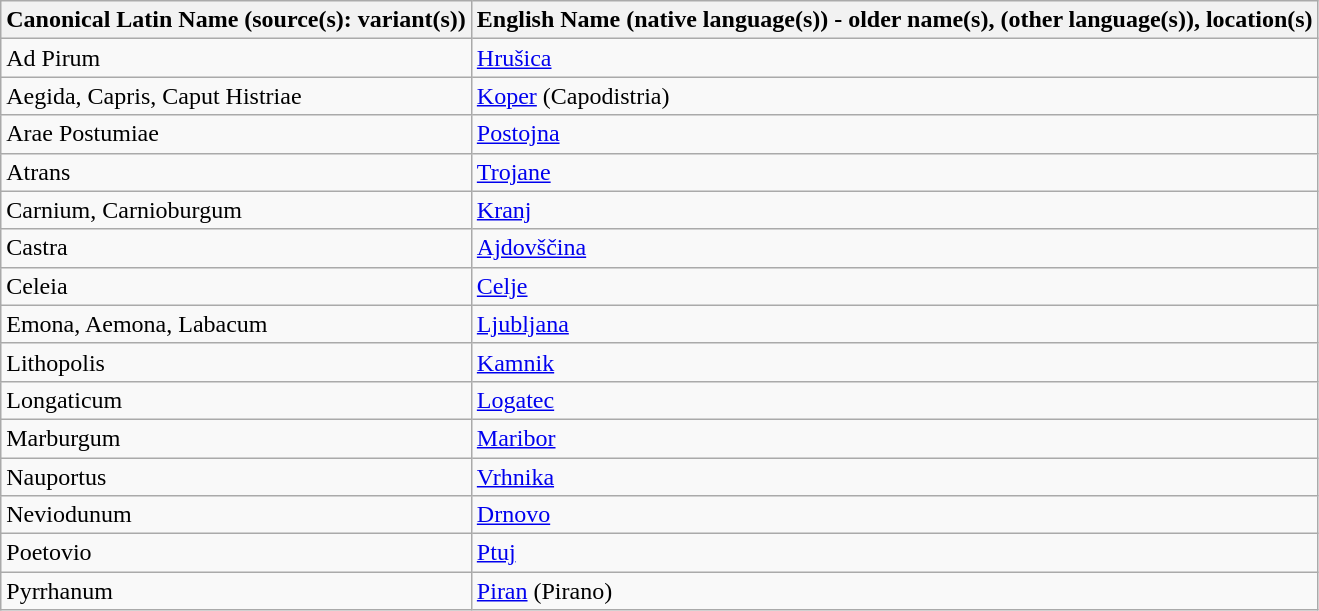<table class="wikitable">
<tr>
<th>Canonical Latin Name (source(s): variant(s))</th>
<th>English Name (native language(s)) - older name(s), (other language(s)), location(s)</th>
</tr>
<tr>
<td>Ad Pirum</td>
<td><a href='#'>Hrušica</a></td>
</tr>
<tr>
<td>Aegida, Capris, Caput Histriae</td>
<td><a href='#'>Koper</a> (Capodistria)</td>
</tr>
<tr>
<td>Arae Postumiae</td>
<td><a href='#'>Postojna</a></td>
</tr>
<tr>
<td>Atrans</td>
<td><a href='#'>Trojane</a></td>
</tr>
<tr>
<td>Carnium, Carnioburgum</td>
<td><a href='#'>Kranj</a></td>
</tr>
<tr>
<td>Castra</td>
<td><a href='#'>Ajdovščina</a></td>
</tr>
<tr>
<td>Celeia</td>
<td><a href='#'>Celje</a></td>
</tr>
<tr>
<td>Emona, Aemona, Labacum</td>
<td><a href='#'>Ljubljana</a></td>
</tr>
<tr>
<td>Lithopolis</td>
<td><a href='#'>Kamnik</a></td>
</tr>
<tr>
<td>Longaticum</td>
<td><a href='#'>Logatec</a></td>
</tr>
<tr>
<td>Marburgum</td>
<td><a href='#'>Maribor</a></td>
</tr>
<tr>
<td>Nauportus</td>
<td><a href='#'>Vrhnika</a></td>
</tr>
<tr>
<td>Neviodunum</td>
<td><a href='#'>Drnovo</a></td>
</tr>
<tr>
<td>Poetovio</td>
<td><a href='#'>Ptuj</a></td>
</tr>
<tr>
<td>Pyrrhanum</td>
<td><a href='#'>Piran</a> (Pirano)</td>
</tr>
</table>
